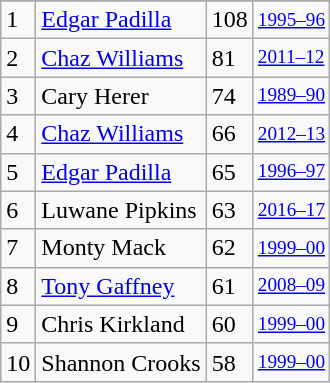<table class="wikitable">
<tr>
</tr>
<tr>
<td>1</td>
<td><a href='#'>Edgar Padilla</a></td>
<td>108</td>
<td style="font-size:80%;"><a href='#'>1995–96</a></td>
</tr>
<tr>
<td>2</td>
<td><a href='#'>Chaz Williams</a></td>
<td>81</td>
<td style="font-size:80%;"><a href='#'>2011–12</a></td>
</tr>
<tr>
<td>3</td>
<td>Cary Herer</td>
<td>74</td>
<td style="font-size:80%;"><a href='#'>1989–90</a></td>
</tr>
<tr>
<td>4</td>
<td><a href='#'>Chaz Williams</a></td>
<td>66</td>
<td style="font-size:80%;"><a href='#'>2012–13</a></td>
</tr>
<tr>
<td>5</td>
<td><a href='#'>Edgar Padilla</a></td>
<td>65</td>
<td style="font-size:80%;"><a href='#'>1996–97</a></td>
</tr>
<tr>
<td>6</td>
<td>Luwane Pipkins</td>
<td>63</td>
<td style="font-size:80%;"><a href='#'>2016–17</a></td>
</tr>
<tr>
<td>7</td>
<td>Monty Mack</td>
<td>62</td>
<td style="font-size:80%;"><a href='#'>1999–00</a></td>
</tr>
<tr>
<td>8</td>
<td><a href='#'>Tony Gaffney</a></td>
<td>61</td>
<td style="font-size:80%;"><a href='#'>2008–09</a></td>
</tr>
<tr>
<td>9</td>
<td>Chris Kirkland</td>
<td>60</td>
<td style="font-size:80%;"><a href='#'>1999–00</a></td>
</tr>
<tr>
<td>10</td>
<td>Shannon Crooks</td>
<td>58</td>
<td style="font-size:80%;"><a href='#'>1999–00</a></td>
</tr>
</table>
